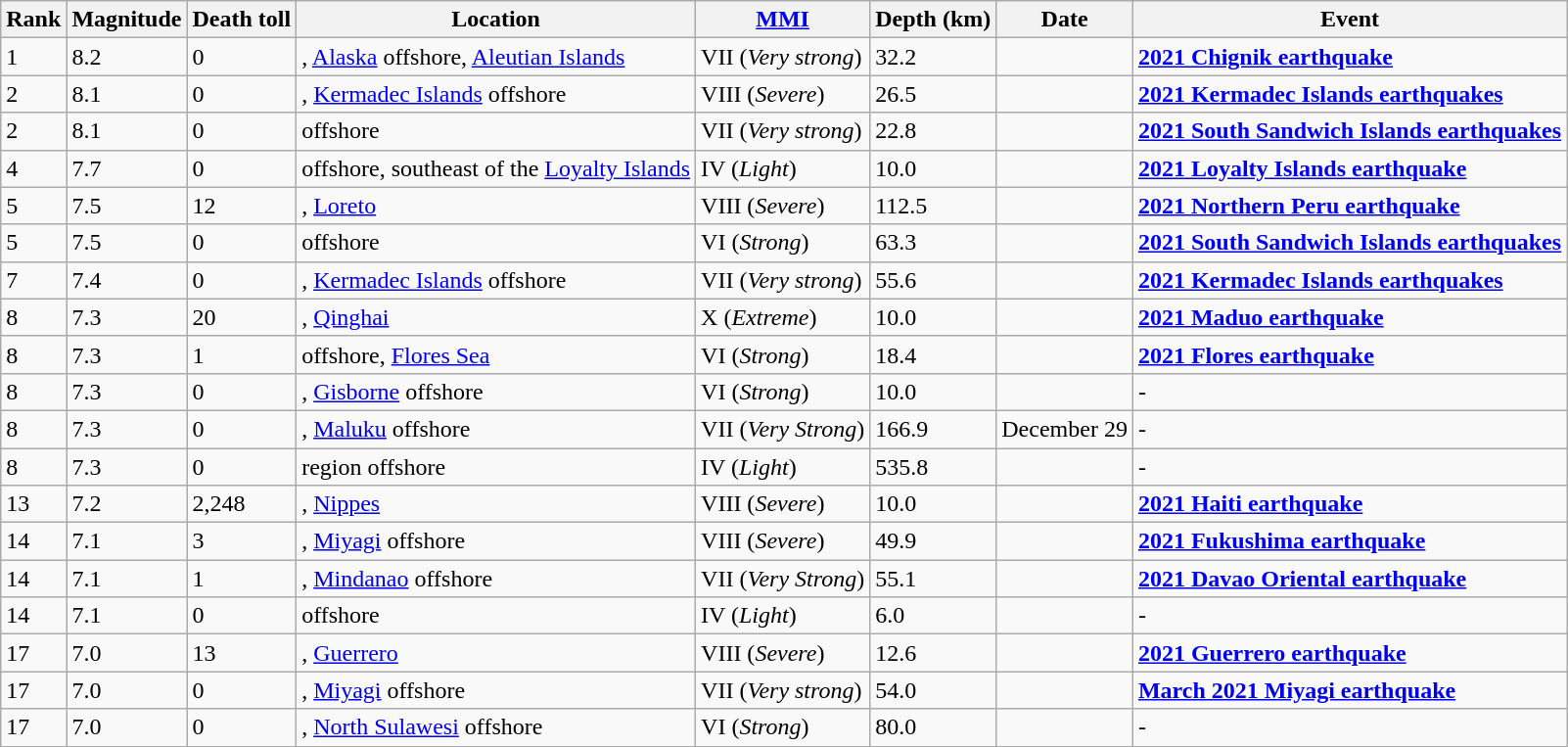<table class="sortable wikitable" style="font-size:100%;">
<tr>
<th>Rank</th>
<th>Magnitude</th>
<th>Death toll</th>
<th>Location</th>
<th><a href='#'>MMI</a></th>
<th>Depth (km)</th>
<th>Date</th>
<th>Event</th>
</tr>
<tr>
<td>1</td>
<td>8.2</td>
<td>0</td>
<td>, <a href='#'>Alaska</a> offshore, <a href='#'>Aleutian Islands</a></td>
<td>VII (<em>Very strong</em>)</td>
<td>32.2</td>
<td></td>
<td><strong><a href='#'>2021 Chignik earthquake</a></strong></td>
</tr>
<tr>
<td>2</td>
<td>8.1</td>
<td>0</td>
<td>, <a href='#'>Kermadec Islands</a> offshore</td>
<td>VIII (<em>Severe</em>)</td>
<td>26.5</td>
<td></td>
<td><strong><a href='#'>2021 Kermadec Islands earthquakes</a></strong></td>
</tr>
<tr>
<td>2</td>
<td>8.1</td>
<td>0</td>
<td> offshore</td>
<td>VII (<em>Very strong</em>)</td>
<td>22.8</td>
<td></td>
<td><strong><a href='#'>2021 South Sandwich Islands earthquakes</a></strong></td>
</tr>
<tr>
<td>4</td>
<td>7.7</td>
<td>0</td>
<td> offshore, southeast of the <a href='#'>Loyalty Islands</a></td>
<td>IV (<em>Light</em>)</td>
<td>10.0</td>
<td></td>
<td><strong><a href='#'>2021 Loyalty Islands earthquake</a></strong></td>
</tr>
<tr>
<td>5</td>
<td>7.5</td>
<td>12</td>
<td>, <a href='#'>Loreto</a></td>
<td>VIII (<em>Severe</em>)</td>
<td>112.5</td>
<td></td>
<td><strong><a href='#'>2021 Northern Peru earthquake</a></strong></td>
</tr>
<tr>
<td>5</td>
<td>7.5</td>
<td>0</td>
<td> offshore</td>
<td>VI (<em>Strong</em>)</td>
<td>63.3</td>
<td></td>
<td><strong><a href='#'>2021 South Sandwich Islands earthquakes</a></strong></td>
</tr>
<tr>
<td>7</td>
<td>7.4</td>
<td>0</td>
<td>, <a href='#'>Kermadec Islands</a> offshore</td>
<td>VII (<em>Very strong</em>)</td>
<td>55.6</td>
<td></td>
<td><strong><a href='#'>2021 Kermadec Islands earthquakes</a></strong></td>
</tr>
<tr>
<td>8</td>
<td>7.3</td>
<td>20</td>
<td>, <a href='#'>Qinghai</a></td>
<td>X (<em>Extreme</em>)</td>
<td>10.0</td>
<td></td>
<td><strong> <a href='#'>2021 Maduo earthquake</a> </strong></td>
</tr>
<tr>
<td>8</td>
<td>7.3</td>
<td>1</td>
<td> offshore, <a href='#'>Flores Sea</a></td>
<td>VI (<em>Strong</em>)</td>
<td>18.4</td>
<td></td>
<td><strong><a href='#'>2021 Flores earthquake</a></strong></td>
</tr>
<tr>
<td>8</td>
<td>7.3</td>
<td>0</td>
<td>, <a href='#'>Gisborne</a> offshore</td>
<td>VI (<em>Strong</em>)</td>
<td>10.0</td>
<td></td>
<td>-</td>
</tr>
<tr>
<td>8</td>
<td>7.3</td>
<td>0</td>
<td>, <a href='#'>Maluku</a> offshore</td>
<td>VII (<em>Very Strong</em>)</td>
<td>166.9</td>
<td>December 29</td>
<td>-</td>
</tr>
<tr>
<td>8</td>
<td>7.3</td>
<td>0</td>
<td> region offshore</td>
<td>IV (<em>Light</em>)</td>
<td>535.8</td>
<td></td>
<td>-</td>
</tr>
<tr>
<td>13</td>
<td>7.2</td>
<td>2,248</td>
<td>, <a href='#'>Nippes</a></td>
<td>VIII (<em>Severe</em>)</td>
<td>10.0</td>
<td></td>
<td><strong><a href='#'>2021 Haiti earthquake</a></strong></td>
</tr>
<tr>
<td>14</td>
<td>7.1</td>
<td>3</td>
<td>, <a href='#'>Miyagi</a> offshore</td>
<td>VIII (<em>Severe</em>)</td>
<td>49.9</td>
<td></td>
<td><strong> <a href='#'>2021 Fukushima earthquake</a> </strong></td>
</tr>
<tr>
<td>14</td>
<td>7.1</td>
<td>1</td>
<td>, <a href='#'>Mindanao</a> offshore</td>
<td>VII (<em>Very Strong</em>)</td>
<td>55.1</td>
<td></td>
<td><strong><a href='#'>2021 Davao Oriental earthquake</a></strong></td>
</tr>
<tr>
<td>14</td>
<td>7.1</td>
<td>0</td>
<td> offshore</td>
<td>IV (<em>Light</em>)</td>
<td>6.0</td>
<td></td>
<td>-</td>
</tr>
<tr>
<td>17</td>
<td>7.0</td>
<td>13</td>
<td>, <a href='#'>Guerrero</a></td>
<td>VIII (<em>Severe</em>)</td>
<td>12.6</td>
<td></td>
<td><strong><a href='#'>2021 Guerrero earthquake</a></strong></td>
</tr>
<tr>
<td>17</td>
<td>7.0</td>
<td>0</td>
<td>, <a href='#'>Miyagi</a> offshore</td>
<td>VII (<em>Very strong</em>)</td>
<td>54.0</td>
<td></td>
<td><strong><a href='#'>March 2021 Miyagi earthquake</a></strong></td>
</tr>
<tr>
<td>17</td>
<td>7.0</td>
<td>0</td>
<td>, <a href='#'>North Sulawesi</a> offshore</td>
<td>VI (<em>Strong</em>)</td>
<td>80.0</td>
<td></td>
<td>-</td>
</tr>
<tr>
</tr>
</table>
